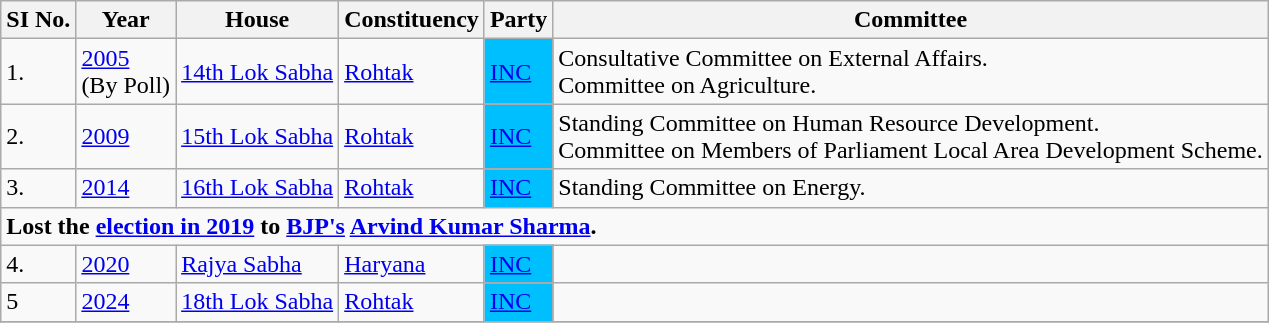<table class ="wikitable">
<tr>
<th>SI No.</th>
<th>Year</th>
<th>House</th>
<th>Constituency</th>
<th>Party</th>
<th>Committee</th>
</tr>
<tr>
<td>1.</td>
<td><a href='#'>2005</a><br>(By Poll)</td>
<td><a href='#'>14th Lok Sabha</a></td>
<td><a href='#'>Rohtak</a></td>
<td bgcolor=#00BFFF><a href='#'>INC</a></td>
<td>Consultative Committee on External Affairs. <br>Committee on Agriculture.</td>
</tr>
<tr>
<td>2.</td>
<td><a href='#'>2009</a></td>
<td><a href='#'>15th Lok Sabha</a></td>
<td><a href='#'>Rohtak</a></td>
<td bgcolor=#00BFFF><a href='#'>INC</a></td>
<td>Standing Committee on Human Resource Development. <br>Committee on Members of Parliament Local Area Development Scheme.</td>
</tr>
<tr>
<td>3.</td>
<td><a href='#'>2014</a></td>
<td><a href='#'>16th Lok Sabha</a></td>
<td><a href='#'>Rohtak</a></td>
<td bgcolor=#00BFFF><a href='#'>INC</a></td>
<td>Standing Committee on Energy.</td>
</tr>
<tr>
<td colspan=6><strong>Lost the <a href='#'>election in 2019</a> to <a href='#'>BJP's</a> <a href='#'>Arvind Kumar Sharma</a>.</strong></td>
</tr>
<tr>
<td>4.</td>
<td><a href='#'>2020</a></td>
<td><a href='#'>Rajya Sabha</a></td>
<td><a href='#'>Haryana</a></td>
<td bgcolor=#00BFFF><a href='#'>INC</a></td>
<td></td>
</tr>
<tr>
<td>5</td>
<td><a href='#'>2024</a></td>
<td><a href='#'>18th Lok Sabha</a></td>
<td><a href='#'>Rohtak</a></td>
<td bgcolor=#00BFFF><a href='#'>INC</a></td>
<td></td>
</tr>
<tr>
</tr>
</table>
